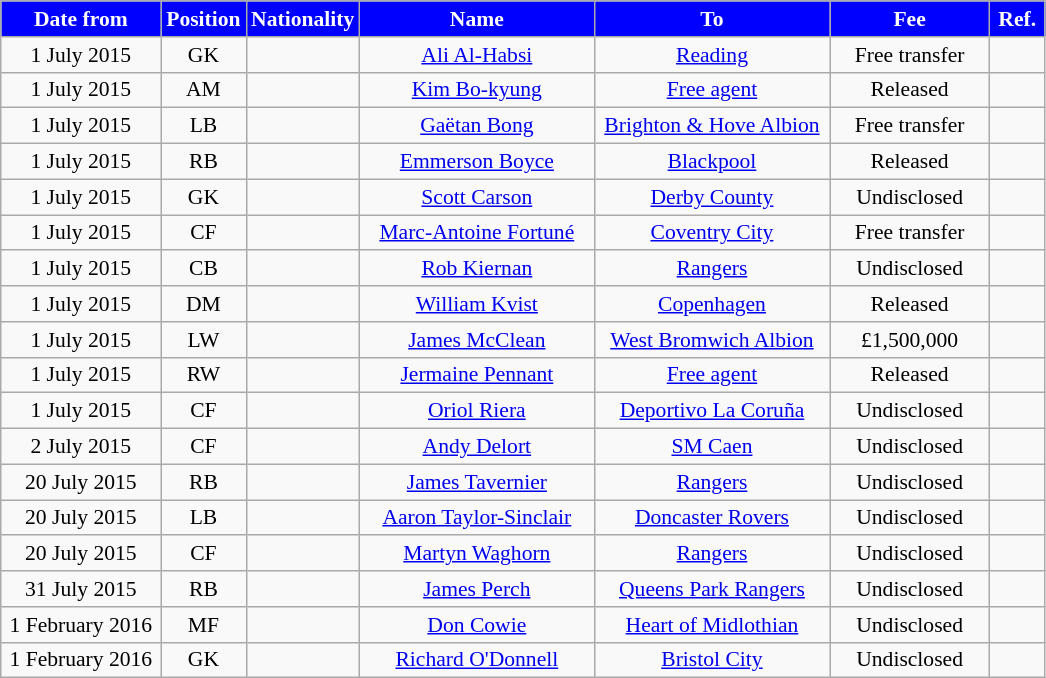<table class="wikitable"  style="text-align:center; font-size:90%; ">
<tr>
<th style="background:#0000FF; color:#FFFFFF; width:100px;">Date from</th>
<th style="background:#0000FF; color:#FFFFFF; width:50px;">Position</th>
<th style="background:#0000FF; color:#FFFFFF; width:50px;">Nationality</th>
<th style="background:#0000FF; color:#FFFFFF; width:150px;">Name</th>
<th style="background:#0000FF; color:#FFFFFF; width:150px;">To</th>
<th style="background:#0000FF; color:#FFFFFF; width:100px;">Fee</th>
<th style="background:#0000FF; color:#FFFFFF; width:30px;">Ref.</th>
</tr>
<tr>
<td>1 July 2015</td>
<td>GK</td>
<td></td>
<td><a href='#'>Ali Al-Habsi</a></td>
<td><a href='#'>Reading</a></td>
<td>Free transfer</td>
<td></td>
</tr>
<tr>
<td>1 July 2015</td>
<td>AM</td>
<td></td>
<td><a href='#'>Kim Bo-kyung</a></td>
<td><a href='#'>Free agent</a></td>
<td>Released</td>
<td></td>
</tr>
<tr>
<td>1 July 2015</td>
<td>LB</td>
<td></td>
<td><a href='#'>Gaëtan Bong</a></td>
<td><a href='#'>Brighton & Hove Albion</a></td>
<td>Free transfer</td>
<td></td>
</tr>
<tr>
<td>1 July 2015</td>
<td>RB</td>
<td></td>
<td><a href='#'>Emmerson Boyce</a></td>
<td><a href='#'>Blackpool</a></td>
<td>Released</td>
<td></td>
</tr>
<tr>
<td>1 July 2015</td>
<td>GK</td>
<td></td>
<td><a href='#'>Scott Carson</a></td>
<td><a href='#'>Derby County</a></td>
<td>Undisclosed</td>
<td></td>
</tr>
<tr>
<td>1 July 2015</td>
<td>CF</td>
<td></td>
<td><a href='#'>Marc-Antoine Fortuné</a></td>
<td><a href='#'>Coventry City</a></td>
<td>Free transfer</td>
<td></td>
</tr>
<tr>
<td>1 July 2015</td>
<td>CB</td>
<td></td>
<td><a href='#'>Rob Kiernan</a></td>
<td><a href='#'>Rangers</a></td>
<td>Undisclosed</td>
<td></td>
</tr>
<tr>
<td>1 July 2015</td>
<td>DM</td>
<td></td>
<td><a href='#'>William Kvist</a></td>
<td><a href='#'>Copenhagen</a></td>
<td>Released</td>
<td></td>
</tr>
<tr>
<td>1 July 2015</td>
<td>LW</td>
<td></td>
<td><a href='#'>James McClean</a></td>
<td><a href='#'>West Bromwich Albion</a></td>
<td>£1,500,000</td>
<td></td>
</tr>
<tr>
<td>1 July 2015</td>
<td>RW</td>
<td></td>
<td><a href='#'>Jermaine Pennant</a></td>
<td><a href='#'>Free agent</a></td>
<td>Released</td>
<td></td>
</tr>
<tr>
<td>1 July 2015</td>
<td>CF</td>
<td></td>
<td><a href='#'>Oriol Riera</a></td>
<td><a href='#'>Deportivo La Coruña</a></td>
<td>Undisclosed</td>
<td></td>
</tr>
<tr>
<td>2 July 2015</td>
<td>CF</td>
<td></td>
<td><a href='#'>Andy Delort</a></td>
<td><a href='#'>SM Caen</a></td>
<td>Undisclosed</td>
<td></td>
</tr>
<tr>
<td>20 July 2015</td>
<td>RB</td>
<td></td>
<td><a href='#'>James Tavernier</a></td>
<td><a href='#'>Rangers</a></td>
<td>Undisclosed</td>
<td></td>
</tr>
<tr>
<td>20 July 2015</td>
<td>LB</td>
<td></td>
<td><a href='#'>Aaron Taylor-Sinclair</a></td>
<td><a href='#'>Doncaster Rovers</a></td>
<td>Undisclosed</td>
<td></td>
</tr>
<tr>
<td>20 July 2015</td>
<td>CF</td>
<td></td>
<td><a href='#'>Martyn Waghorn</a></td>
<td><a href='#'>Rangers</a></td>
<td>Undisclosed</td>
<td></td>
</tr>
<tr>
<td>31 July 2015</td>
<td>RB</td>
<td></td>
<td><a href='#'>James Perch</a></td>
<td><a href='#'>Queens Park Rangers</a></td>
<td>Undisclosed</td>
<td></td>
</tr>
<tr>
<td>1 February 2016</td>
<td>MF</td>
<td></td>
<td><a href='#'>Don Cowie</a></td>
<td><a href='#'>Heart of Midlothian</a></td>
<td>Undisclosed</td>
<td></td>
</tr>
<tr>
<td>1 February 2016</td>
<td>GK</td>
<td></td>
<td><a href='#'>Richard O'Donnell</a></td>
<td><a href='#'>Bristol City</a></td>
<td>Undisclosed</td>
<td></td>
</tr>
</table>
